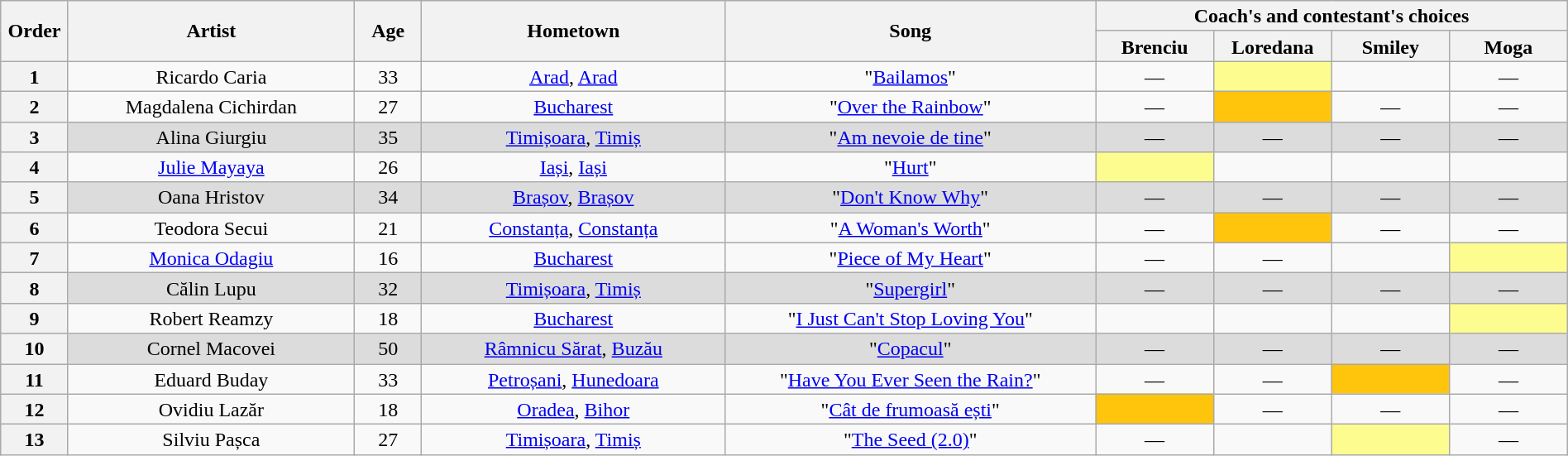<table class="wikitable" style="text-align:center; line-height:17px; width:100%;">
<tr>
<th scope="col" rowspan="2" style="width:04%;">Order</th>
<th scope="col" rowspan="2" style="width:17%;">Artist</th>
<th scope="col" rowspan="2" style="width:04%;">Age</th>
<th scope="col" rowspan="2" style="width:18%;">Hometown</th>
<th scope="col" rowspan="2" style="width:22%;">Song</th>
<th scope="col" colspan="4" style="width:24%;">Coach's and contestant's choices</th>
</tr>
<tr>
<th style="width:07%;">Brenciu</th>
<th style="width:07%;">Loredana</th>
<th style="width:07%;">Smiley</th>
<th style="width:07%;">Moga</th>
</tr>
<tr>
<th>1</th>
<td>Ricardo Caria</td>
<td>33</td>
<td><a href='#'>Arad</a>, <a href='#'>Arad</a></td>
<td>"<a href='#'>Bailamos</a>"</td>
<td>—</td>
<td style="background:#fdfc8f;"><strong></strong></td>
<td><strong></strong></td>
<td>—</td>
</tr>
<tr>
<th>2</th>
<td>Magdalena Cichirdan</td>
<td>27</td>
<td><a href='#'>Bucharest</a></td>
<td>"<a href='#'>Over the Rainbow</a>"</td>
<td>—</td>
<td style="background:#ffc40c;"><strong></strong></td>
<td>—</td>
<td>—</td>
</tr>
<tr style="background:#dcdcdc;">
<th>3</th>
<td>Alina Giurgiu</td>
<td>35</td>
<td><a href='#'>Timișoara</a>, <a href='#'>Timiș</a></td>
<td>"<a href='#'>Am nevoie de tine</a>"</td>
<td>—</td>
<td>—</td>
<td>—</td>
<td>—</td>
</tr>
<tr>
<th>4</th>
<td><a href='#'>Julie Mayaya</a></td>
<td>26</td>
<td><a href='#'>Iași</a>, <a href='#'>Iași</a></td>
<td>"<a href='#'>Hurt</a>"</td>
<td style="background:#fdfc8f;"><strong></strong></td>
<td><strong></strong></td>
<td><strong></strong></td>
<td><strong></strong></td>
</tr>
<tr style="background:#dcdcdc;">
<th>5</th>
<td>Oana Hristov</td>
<td>34</td>
<td><a href='#'>Brașov</a>, <a href='#'>Brașov</a></td>
<td>"<a href='#'>Don't Know Why</a>"</td>
<td>—</td>
<td>—</td>
<td>—</td>
<td>—</td>
</tr>
<tr>
<th>6</th>
<td>Teodora Secui</td>
<td>21</td>
<td><a href='#'>Constanța</a>, <a href='#'>Constanța</a></td>
<td>"<a href='#'>A Woman's Worth</a>"</td>
<td>—</td>
<td style="background:#ffc40c;"><strong></strong></td>
<td>—</td>
<td>—</td>
</tr>
<tr>
<th>7</th>
<td><a href='#'>Monica Odagiu</a></td>
<td>16</td>
<td><a href='#'>Bucharest</a></td>
<td>"<a href='#'>Piece of My Heart</a>"</td>
<td>—</td>
<td>—</td>
<td><strong></strong></td>
<td style="background:#fdfc8f;"><strong></strong></td>
</tr>
<tr style="background:#dcdcdc;">
<th>8</th>
<td>Călin Lupu</td>
<td>32</td>
<td><a href='#'>Timișoara</a>, <a href='#'>Timiș</a></td>
<td>"<a href='#'>Supergirl</a>"</td>
<td>—</td>
<td>—</td>
<td>—</td>
<td>—</td>
</tr>
<tr>
<th>9</th>
<td>Robert Reamzy</td>
<td>18</td>
<td><a href='#'>Bucharest</a></td>
<td>"<a href='#'>I Just Can't Stop Loving You</a>"</td>
<td><strong></strong></td>
<td><strong></strong></td>
<td><strong></strong></td>
<td style="background:#fdfc8f;"><strong></strong></td>
</tr>
<tr style="background:#dcdcdc;">
<th>10</th>
<td>Cornel Macovei</td>
<td>50</td>
<td><a href='#'>Râmnicu Sărat</a>, <a href='#'>Buzău</a></td>
<td>"<a href='#'>Copacul</a>"</td>
<td>—</td>
<td>—</td>
<td>—</td>
<td>—</td>
</tr>
<tr>
<th>11</th>
<td>Eduard Buday</td>
<td>33</td>
<td><a href='#'>Petroșani</a>, <a href='#'>Hunedoara</a></td>
<td>"<a href='#'>Have You Ever Seen the Rain?</a>"</td>
<td>—</td>
<td>—</td>
<td style="background:#ffc40c;"><strong></strong></td>
<td>—</td>
</tr>
<tr>
<th>12</th>
<td>Ovidiu Lazăr</td>
<td>18</td>
<td><a href='#'>Oradea</a>, <a href='#'>Bihor</a></td>
<td>"<a href='#'>Cât de frumoasă ești</a>"</td>
<td style="background:#ffc40c;"><strong></strong></td>
<td>—</td>
<td>—</td>
<td>—</td>
</tr>
<tr>
<th>13</th>
<td>Silviu Pașca</td>
<td>27</td>
<td><a href='#'>Timișoara</a>, <a href='#'>Timiș</a></td>
<td>"<a href='#'>The Seed (2.0)</a>"</td>
<td>—</td>
<td><strong></strong></td>
<td style="background:#fdfc8f;"><strong></strong></td>
<td>—</td>
</tr>
</table>
